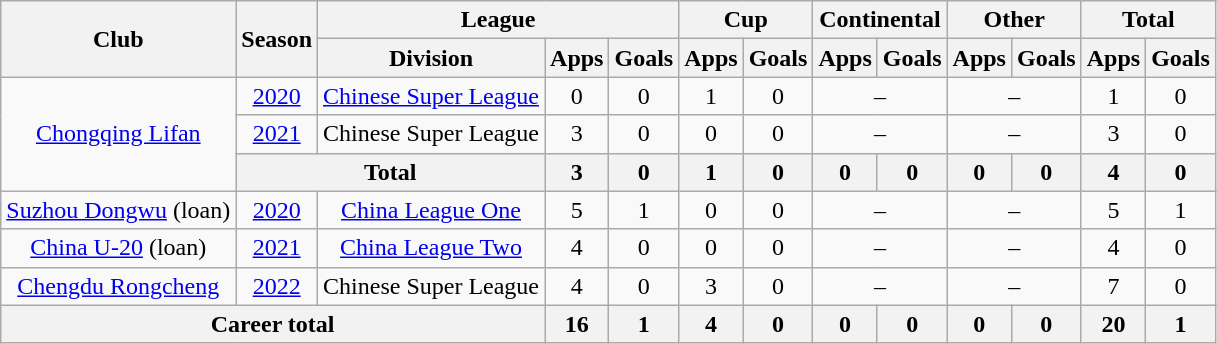<table class="wikitable" style="text-align: center">
<tr>
<th rowspan="2">Club</th>
<th rowspan="2">Season</th>
<th colspan="3">League</th>
<th colspan="2">Cup</th>
<th colspan="2">Continental</th>
<th colspan="2">Other</th>
<th colspan="2">Total</th>
</tr>
<tr>
<th>Division</th>
<th>Apps</th>
<th>Goals</th>
<th>Apps</th>
<th>Goals</th>
<th>Apps</th>
<th>Goals</th>
<th>Apps</th>
<th>Goals</th>
<th>Apps</th>
<th>Goals</th>
</tr>
<tr>
<td rowspan=3><a href='#'>Chongqing Lifan</a></td>
<td><a href='#'>2020</a></td>
<td><a href='#'>Chinese Super League</a></td>
<td>0</td>
<td>0</td>
<td>1</td>
<td>0</td>
<td colspan="2">–</td>
<td colspan="2">–</td>
<td>1</td>
<td>0</td>
</tr>
<tr>
<td><a href='#'>2021</a></td>
<td>Chinese Super League</td>
<td>3</td>
<td>0</td>
<td>0</td>
<td>0</td>
<td colspan="2">–</td>
<td colspan="2">–</td>
<td>3</td>
<td>0</td>
</tr>
<tr>
<th colspan=2>Total</th>
<th>3</th>
<th>0</th>
<th>1</th>
<th>0</th>
<th>0</th>
<th>0</th>
<th>0</th>
<th>0</th>
<th>4</th>
<th>0</th>
</tr>
<tr>
<td><a href='#'>Suzhou Dongwu</a> (loan)</td>
<td><a href='#'>2020</a></td>
<td><a href='#'>China League One</a></td>
<td>5</td>
<td>1</td>
<td>0</td>
<td>0</td>
<td colspan="2">–</td>
<td colspan="2">–</td>
<td>5</td>
<td>1</td>
</tr>
<tr>
<td><a href='#'>China U-20</a> (loan)</td>
<td><a href='#'>2021</a></td>
<td><a href='#'>China League Two</a></td>
<td>4</td>
<td>0</td>
<td>0</td>
<td>0</td>
<td colspan="2">–</td>
<td colspan="2">–</td>
<td>4</td>
<td>0</td>
</tr>
<tr>
<td><a href='#'>Chengdu Rongcheng</a></td>
<td><a href='#'>2022</a></td>
<td>Chinese Super League</td>
<td>4</td>
<td>0</td>
<td>3</td>
<td>0</td>
<td colspan="2">–</td>
<td colspan="2">–</td>
<td>7</td>
<td>0</td>
</tr>
<tr>
<th colspan=3>Career total</th>
<th>16</th>
<th>1</th>
<th>4</th>
<th>0</th>
<th>0</th>
<th>0</th>
<th>0</th>
<th>0</th>
<th>20</th>
<th>1</th>
</tr>
</table>
